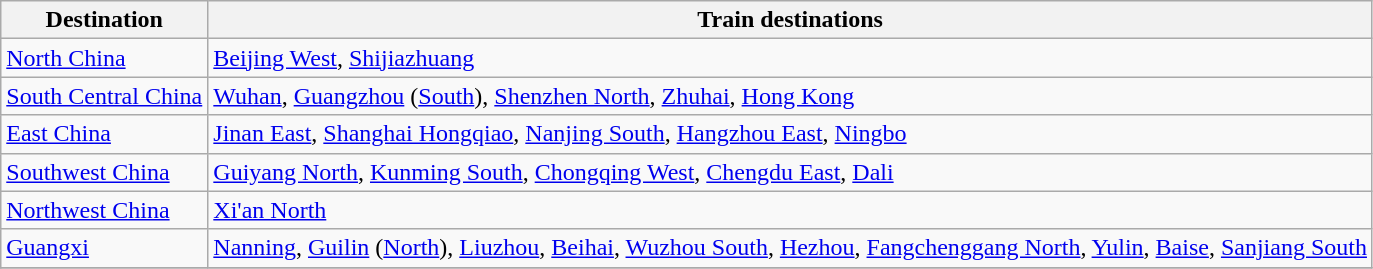<table class="wikitable sortable">
<tr>
<th>Destination</th>
<th>Train destinations</th>
</tr>
<tr>
<td><a href='#'>North China</a></td>
<td><a href='#'>Beijing West</a>, <a href='#'>Shijiazhuang</a></td>
</tr>
<tr>
<td><a href='#'>South Central China</a></td>
<td><a href='#'>Wuhan</a>, <a href='#'>Guangzhou</a> (<a href='#'>South</a>), <a href='#'>Shenzhen North</a>, <a href='#'>Zhuhai</a>, <a href='#'>Hong Kong</a></td>
</tr>
<tr>
<td><a href='#'>East China</a></td>
<td><a href='#'>Jinan East</a>, <a href='#'>Shanghai Hongqiao</a>, <a href='#'>Nanjing South</a>, <a href='#'>Hangzhou East</a>, <a href='#'>Ningbo</a></td>
</tr>
<tr>
<td><a href='#'>Southwest China</a></td>
<td><a href='#'>Guiyang North</a>, <a href='#'>Kunming South</a>, <a href='#'>Chongqing West</a>, <a href='#'>Chengdu East</a>, <a href='#'>Dali</a></td>
</tr>
<tr>
<td><a href='#'>Northwest China</a></td>
<td><a href='#'>Xi'an North</a></td>
</tr>
<tr>
<td><a href='#'>Guangxi</a></td>
<td><a href='#'>Nanning</a>, <a href='#'>Guilin</a> (<a href='#'>North</a>), <a href='#'>Liuzhou</a>, <a href='#'>Beihai</a>, <a href='#'>Wuzhou South</a>, <a href='#'>Hezhou</a>, <a href='#'>Fangchenggang North</a>, <a href='#'>Yulin</a>, <a href='#'>Baise</a>, <a href='#'>Sanjiang South</a></td>
</tr>
<tr>
</tr>
</table>
